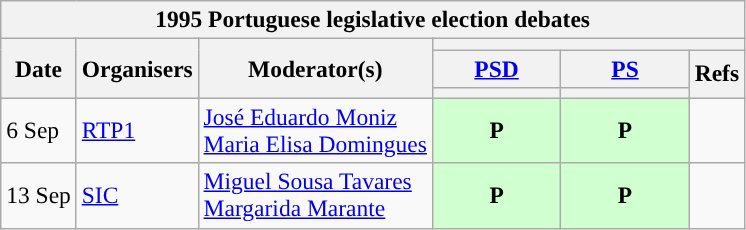<table class="wikitable" style="font-size:98%; text-align:center;">
<tr>
<th colspan="20">1995 Portuguese legislative election debates</th>
</tr>
<tr>
<th rowspan="3">Date</th>
<th rowspan="3">Organisers</th>
<th rowspan="3">Moderator(s)</th>
<th colspan="18">      </th>
</tr>
<tr>
<th scope="col" style="width:5em;"><a href='#'>PSD</a><br></th>
<th scope="col" style="width:5em;"><a href='#'>PS</a><br></th>
<th rowspan="2">Refs</th>
</tr>
<tr>
<th style="color:inherit;background:"></th>
<th style="color:inherit;background:"></th>
</tr>
<tr>
<td style="white-space:nowrap; text-align:left;">6 Sep</td>
<td style="white-space:nowrap; text-align:left;"><a href='#'>RTP1</a></td>
<td style="white-space:nowrap; text-align:left;"><a href='#'>José Eduardo Moniz</a><br><a href='#'>Maria Elisa Domingues</a></td>
<td style="background:#D0FFD0;"><strong>P</strong></td>
<td style="background:#D0FFD0;"><strong>P</strong></td>
<td></td>
</tr>
<tr>
<td style="white-space:nowrap; text-align:left;">13 Sep</td>
<td style="white-space:nowrap; text-align:left;"><a href='#'>SIC</a></td>
<td style="white-space:nowrap; text-align:left;"><a href='#'>Miguel Sousa Tavares</a><br><a href='#'>Margarida Marante</a></td>
<td style="background:#D0FFD0;"><strong>P</strong></td>
<td style="background:#D0FFD0;"><strong>P</strong></td>
<td></td>
</tr>
</table>
